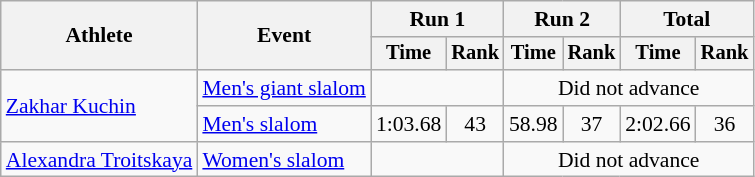<table class=wikitable style=text-align:center;font-size:90%>
<tr>
<th rowspan=2>Athlete</th>
<th rowspan=2>Event</th>
<th colspan=2>Run 1</th>
<th colspan=2>Run 2</th>
<th colspan=2>Total</th>
</tr>
<tr style="font-size:95%">
<th>Time</th>
<th>Rank</th>
<th>Time</th>
<th>Rank</th>
<th>Time</th>
<th>Rank</th>
</tr>
<tr>
<td align=left rowspan=2><a href='#'>Zakhar Kuchin</a></td>
<td align=left><a href='#'>Men's giant slalom</a></td>
<td colspan=2></td>
<td colspan=4>Did not advance</td>
</tr>
<tr>
<td align=left><a href='#'>Men's slalom</a></td>
<td>1:03.68</td>
<td>43</td>
<td>58.98</td>
<td>37</td>
<td>2:02.66</td>
<td>36</td>
</tr>
<tr>
<td align=left><a href='#'>Alexandra Troitskaya</a></td>
<td align=left><a href='#'>Women's slalom</a></td>
<td colspan=2></td>
<td colspan=4>Did not advance</td>
</tr>
</table>
